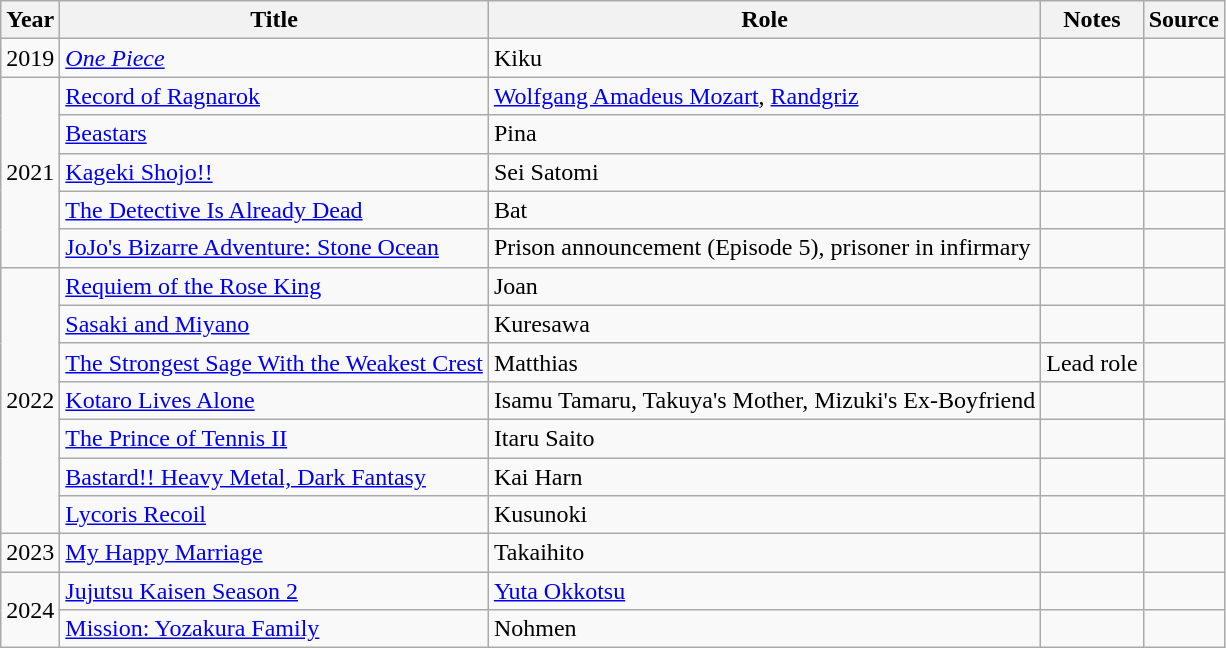<table class="wikitable sortable plainrowheaders">
<tr>
<th>Year</th>
<th>Title</th>
<th>Role</th>
<th class="unsortable">Notes</th>
<th class="unsortable">Source</th>
</tr>
<tr>
<td rowspan="1">2019</td>
<td><em><a href='#'>One Piece</a></td>
<td>Kiku</td>
<td></td>
<td></td>
</tr>
<tr>
<td rowspan="5">2021<br></td>
<td></em><a href='#'>Record of Ragnarok</a><em></td>
<td><a href='#'>Wolfgang Amadeus Mozart</a>, <a href='#'>Randgriz</a></td>
<td></td>
<td></td>
</tr>
<tr>
<td></em><a href='#'>Beastars</a><em></td>
<td>Pina</td>
<td></td>
<td></td>
</tr>
<tr>
<td></em><a href='#'>Kageki Shojo!!</a><em></td>
<td>Sei Satomi</td>
<td></td>
<td></td>
</tr>
<tr>
<td></em><a href='#'>The Detective Is Already Dead</a><em></td>
<td>Bat</td>
<td></td>
<td></td>
</tr>
<tr>
<td></em><a href='#'>JoJo's Bizarre Adventure: Stone Ocean</a><em></td>
<td>Prison announcement (Episode 5), prisoner in infirmary</td>
<td></td>
<td></td>
</tr>
<tr>
<td rowspan="7">2022<br></td>
<td></em><a href='#'>Requiem of the Rose King</a><em></td>
<td>Joan</td>
<td></td>
<td></td>
</tr>
<tr>
<td></em><a href='#'>Sasaki and Miyano</a><em></td>
<td>Kuresawa</td>
<td></td>
<td></td>
</tr>
<tr>
<td></em><a href='#'>The Strongest Sage With the Weakest Crest</a><em></td>
<td>Matthias</td>
<td>Lead role</td>
<td></td>
</tr>
<tr>
<td></em><a href='#'>Kotaro Lives Alone</a><em></td>
<td>Isamu Tamaru, Takuya's Mother, Mizuki's Ex-Boyfriend</td>
<td></td>
<td></td>
</tr>
<tr>
<td></em><a href='#'>The Prince of Tennis II</a><em></td>
<td>Itaru Saito</td>
<td></td>
<td></td>
</tr>
<tr>
<td></em><a href='#'>Bastard!! Heavy Metal, Dark Fantasy</a><em></td>
<td>Kai Harn</td>
<td></td>
<td></td>
</tr>
<tr>
<td></em><a href='#'>Lycoris Recoil</a><em></td>
<td>Kusunoki</td>
<td></td>
<td></td>
</tr>
<tr>
<td>2023</td>
<td></em><a href='#'>My Happy Marriage</a><em></td>
<td>Takaihito</td>
<td></td>
<td></td>
</tr>
<tr>
<td rowspan="2">2024</td>
<td></em><a href='#'>Jujutsu Kaisen Season 2</a><em></td>
<td><a href='#'>Yuta Okkotsu</a></td>
<td></td>
<td></td>
</tr>
<tr>
<td></em><a href='#'>Mission: Yozakura Family</a><em></td>
<td>Nohmen</td>
<td></td>
<td></td>
</tr>
</table>
